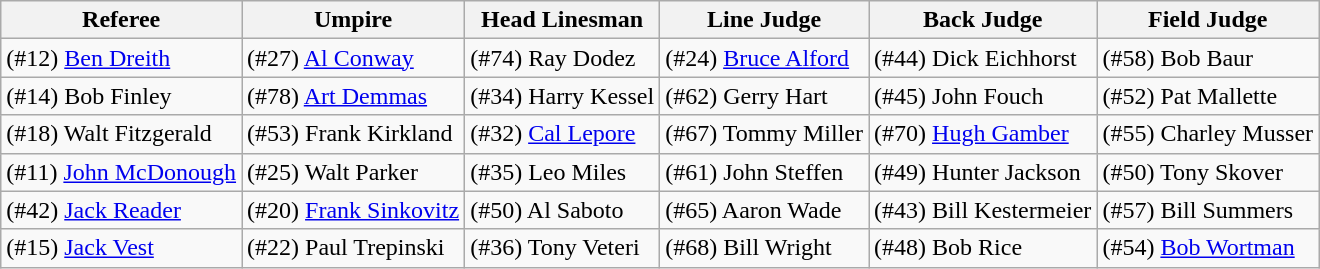<table class="wikitable">
<tr>
<th>Referee</th>
<th>Umpire</th>
<th>Head Linesman</th>
<th>Line Judge</th>
<th>Back Judge</th>
<th>Field Judge</th>
</tr>
<tr>
<td>(#12) <a href='#'>Ben Dreith</a></td>
<td>(#27) <a href='#'>Al Conway</a></td>
<td>(#74) Ray Dodez</td>
<td>(#24) <a href='#'>Bruce Alford</a></td>
<td>(#44) Dick Eichhorst</td>
<td>(#58) Bob Baur</td>
</tr>
<tr>
<td>(#14) Bob Finley</td>
<td>(#78) <a href='#'>Art Demmas</a></td>
<td>(#34) Harry Kessel</td>
<td>(#62) Gerry Hart</td>
<td>(#45) John Fouch</td>
<td>(#52) Pat Mallette</td>
</tr>
<tr>
<td>(#18) Walt Fitzgerald</td>
<td>(#53) Frank Kirkland</td>
<td>(#32) <a href='#'>Cal Lepore</a></td>
<td>(#67) Tommy Miller</td>
<td>(#70) <a href='#'>Hugh Gamber</a></td>
<td>(#55) Charley Musser</td>
</tr>
<tr>
<td>(#11) <a href='#'>John McDonough</a></td>
<td>(#25) Walt Parker</td>
<td>(#35) Leo Miles</td>
<td>(#61) John Steffen</td>
<td>(#49) Hunter Jackson</td>
<td>(#50) Tony Skover</td>
</tr>
<tr>
<td>(#42) <a href='#'>Jack Reader</a></td>
<td>(#20) <a href='#'>Frank Sinkovitz</a></td>
<td>(#50) Al Saboto</td>
<td>(#65) Aaron Wade</td>
<td>(#43) Bill Kestermeier</td>
<td>(#57) Bill Summers</td>
</tr>
<tr>
<td>(#15) <a href='#'>Jack Vest</a></td>
<td>(#22) Paul Trepinski</td>
<td>(#36) Tony Veteri</td>
<td>(#68) Bill Wright</td>
<td>(#48) Bob Rice</td>
<td>(#54) <a href='#'>Bob Wortman</a></td>
</tr>
</table>
